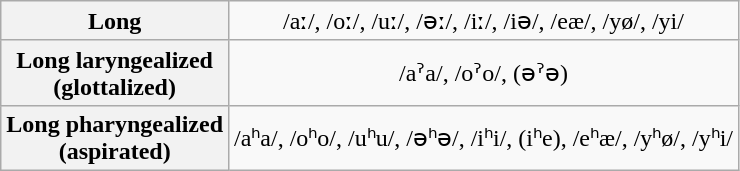<table class="wikitable" style="text-align: center;" |>
<tr>
<th>Long</th>
<td>/aː/, /oː/, /uː/, /əː/, /iː/, /iə/, /eæ/, /yø/, /yi/</td>
</tr>
<tr>
<th>Long laryngealized<br>(glottalized)</th>
<td>/aˀa/, /oˀo/, (əˀə)</td>
</tr>
<tr>
<th>Long pharyngealized<br>(aspirated)</th>
<td>/aʰa/, /oʰo/, /uʰu/, /əʰə/, /iʰi/, (iʰe), /eʰæ/, /yʰø/, /yʰi/</td>
</tr>
</table>
